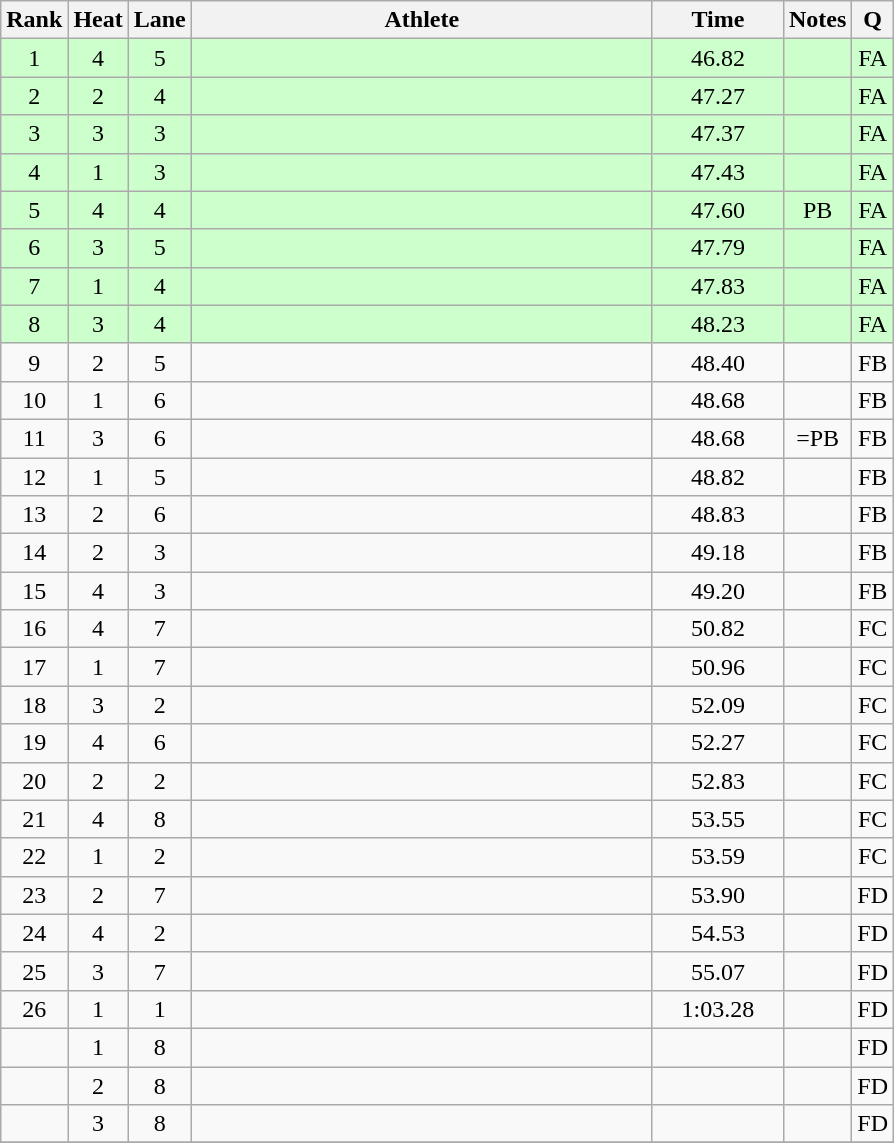<table class="wikitable sortable" style="text-align:center">
<tr>
<th>Rank</th>
<th>Heat</th>
<th>Lane</th>
<th width=300>Athlete</th>
<th width=80>Time</th>
<th>Notes</th>
<th>Q</th>
</tr>
<tr bgcolor=ccffcc>
<td>1</td>
<td>4</td>
<td>5</td>
<td align=left></td>
<td>46.82</td>
<td></td>
<td>FA</td>
</tr>
<tr bgcolor=ccffcc>
<td>2</td>
<td>2</td>
<td>4</td>
<td align=left></td>
<td>47.27</td>
<td></td>
<td>FA</td>
</tr>
<tr bgcolor=ccffcc>
<td>3</td>
<td>3</td>
<td>3</td>
<td align=left></td>
<td>47.37</td>
<td></td>
<td>FA</td>
</tr>
<tr bgcolor=ccffcc>
<td>4</td>
<td>1</td>
<td>3</td>
<td align=left></td>
<td>47.43</td>
<td></td>
<td>FA</td>
</tr>
<tr bgcolor=ccffcc>
<td>5</td>
<td>4</td>
<td>4</td>
<td align=left></td>
<td>47.60</td>
<td>PB</td>
<td>FA</td>
</tr>
<tr bgcolor=ccffcc>
<td>6</td>
<td>3</td>
<td>5</td>
<td align=left></td>
<td>47.79</td>
<td></td>
<td>FA</td>
</tr>
<tr bgcolor=ccffcc>
<td>7</td>
<td>1</td>
<td>4</td>
<td align=left></td>
<td>47.83</td>
<td></td>
<td>FA</td>
</tr>
<tr bgcolor=ccffcc>
<td>8</td>
<td>3</td>
<td>4</td>
<td align=left></td>
<td>48.23</td>
<td></td>
<td>FA</td>
</tr>
<tr>
<td>9</td>
<td>2</td>
<td>5</td>
<td align=left></td>
<td>48.40</td>
<td></td>
<td>FB</td>
</tr>
<tr>
<td>10</td>
<td>1</td>
<td>6</td>
<td align=left></td>
<td>48.68</td>
<td></td>
<td>FB</td>
</tr>
<tr>
<td>11</td>
<td>3</td>
<td>6</td>
<td align=left></td>
<td>48.68</td>
<td>=PB</td>
<td>FB</td>
</tr>
<tr>
<td>12</td>
<td>1</td>
<td>5</td>
<td align=left></td>
<td>48.82</td>
<td></td>
<td>FB</td>
</tr>
<tr>
<td>13</td>
<td>2</td>
<td>6</td>
<td align=left></td>
<td>48.83</td>
<td></td>
<td>FB</td>
</tr>
<tr>
<td>14</td>
<td>2</td>
<td>3</td>
<td align=left></td>
<td>49.18</td>
<td></td>
<td>FB</td>
</tr>
<tr>
<td>15</td>
<td>4</td>
<td>3</td>
<td align=left></td>
<td>49.20</td>
<td></td>
<td>FB</td>
</tr>
<tr>
<td>16</td>
<td>4</td>
<td>7</td>
<td align=left></td>
<td>50.82</td>
<td></td>
<td>FC</td>
</tr>
<tr>
<td>17</td>
<td>1</td>
<td>7</td>
<td align=left></td>
<td>50.96</td>
<td></td>
<td>FC</td>
</tr>
<tr>
<td>18</td>
<td>3</td>
<td>2</td>
<td align=left></td>
<td>52.09</td>
<td></td>
<td>FC</td>
</tr>
<tr>
<td>19</td>
<td>4</td>
<td>6</td>
<td align=left></td>
<td>52.27</td>
<td></td>
<td>FC</td>
</tr>
<tr>
<td>20</td>
<td>2</td>
<td>2</td>
<td align=left></td>
<td>52.83</td>
<td></td>
<td>FC</td>
</tr>
<tr>
<td>21</td>
<td>4</td>
<td>8</td>
<td align=left></td>
<td>53.55</td>
<td></td>
<td>FC</td>
</tr>
<tr>
<td>22</td>
<td>1</td>
<td>2</td>
<td align=left></td>
<td>53.59</td>
<td></td>
<td>FC</td>
</tr>
<tr>
<td>23</td>
<td>2</td>
<td>7</td>
<td align=left></td>
<td>53.90</td>
<td></td>
<td>FD</td>
</tr>
<tr>
<td>24</td>
<td>4</td>
<td>2</td>
<td align=left></td>
<td>54.53</td>
<td></td>
<td>FD</td>
</tr>
<tr>
<td>25</td>
<td>3</td>
<td>7</td>
<td align=left></td>
<td>55.07</td>
<td></td>
<td>FD</td>
</tr>
<tr>
<td>26</td>
<td>1</td>
<td>1</td>
<td align=left></td>
<td>1:03.28</td>
<td></td>
<td>FD</td>
</tr>
<tr>
<td></td>
<td>1</td>
<td>8</td>
<td align=left></td>
<td></td>
<td></td>
<td>FD</td>
</tr>
<tr>
<td></td>
<td>2</td>
<td>8</td>
<td align=left></td>
<td></td>
<td></td>
<td>FD</td>
</tr>
<tr>
<td></td>
<td>3</td>
<td>8</td>
<td align=left></td>
<td></td>
<td></td>
<td>FD</td>
</tr>
<tr>
</tr>
</table>
